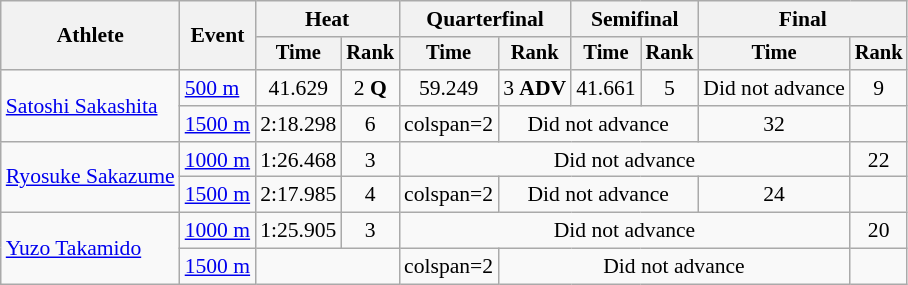<table class="wikitable" style="font-size:90%">
<tr>
<th rowspan=2>Athlete</th>
<th rowspan=2>Event</th>
<th colspan=2>Heat</th>
<th colspan=2>Quarterfinal</th>
<th colspan=2>Semifinal</th>
<th colspan=2>Final</th>
</tr>
<tr style="font-size:95%">
<th>Time</th>
<th>Rank</th>
<th>Time</th>
<th>Rank</th>
<th>Time</th>
<th>Rank</th>
<th>Time</th>
<th>Rank</th>
</tr>
<tr align=center>
<td align=left rowspan=2><a href='#'>Satoshi Sakashita</a></td>
<td align=left><a href='#'>500 m</a></td>
<td>41.629</td>
<td>2 <strong>Q</strong></td>
<td>59.249</td>
<td>3 <strong>ADV</strong></td>
<td>41.661</td>
<td>5</td>
<td>Did not advance</td>
<td>9</td>
</tr>
<tr align=center>
<td align=left><a href='#'>1500 m</a></td>
<td>2:18.298</td>
<td>6</td>
<td>colspan=2 </td>
<td colspan=3>Did not advance</td>
<td>32</td>
</tr>
<tr align=center>
<td align=left rowspan=2><a href='#'>Ryosuke Sakazume</a></td>
<td align=left><a href='#'>1000 m</a></td>
<td>1:26.468</td>
<td>3</td>
<td colspan=5>Did not advance</td>
<td>22</td>
</tr>
<tr align=center>
<td align=left><a href='#'>1500 m</a></td>
<td>2:17.985</td>
<td>4</td>
<td>colspan=2 </td>
<td colspan=3>Did not advance</td>
<td>24</td>
</tr>
<tr align=center>
<td align=left rowspan=2><a href='#'>Yuzo Takamido</a></td>
<td align=left><a href='#'>1000 m</a></td>
<td>1:25.905</td>
<td>3</td>
<td colspan=5>Did not advance</td>
<td>20</td>
</tr>
<tr align=center>
<td align=left><a href='#'>1500 m</a></td>
<td colspan=2></td>
<td>colspan=2 </td>
<td colspan=4>Did not advance</td>
</tr>
</table>
